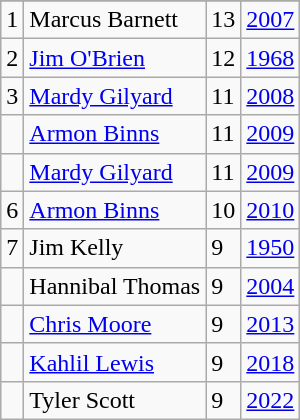<table class="wikitable">
<tr>
</tr>
<tr>
<td>1</td>
<td>Marcus Barnett</td>
<td>13</td>
<td><a href='#'>2007</a></td>
</tr>
<tr>
<td>2</td>
<td><a href='#'>Jim O'Brien</a></td>
<td>12</td>
<td><a href='#'>1968</a></td>
</tr>
<tr>
<td>3</td>
<td><a href='#'>Mardy Gilyard</a></td>
<td>11</td>
<td><a href='#'>2008</a></td>
</tr>
<tr>
<td></td>
<td><a href='#'>Armon Binns</a></td>
<td>11</td>
<td><a href='#'>2009</a></td>
</tr>
<tr>
<td></td>
<td><a href='#'>Mardy Gilyard</a></td>
<td>11</td>
<td><a href='#'>2009</a></td>
</tr>
<tr>
<td>6</td>
<td><a href='#'>Armon Binns</a></td>
<td>10</td>
<td><a href='#'>2010</a></td>
</tr>
<tr>
<td>7</td>
<td>Jim Kelly</td>
<td>9</td>
<td><a href='#'>1950</a></td>
</tr>
<tr>
<td></td>
<td>Hannibal Thomas</td>
<td>9</td>
<td><a href='#'>2004</a></td>
</tr>
<tr>
<td></td>
<td><a href='#'>Chris Moore</a></td>
<td>9</td>
<td><a href='#'>2013</a></td>
</tr>
<tr>
<td></td>
<td><a href='#'>Kahlil Lewis</a></td>
<td>9</td>
<td><a href='#'>2018</a></td>
</tr>
<tr>
<td></td>
<td>Tyler Scott</td>
<td>9</td>
<td><a href='#'>2022</a></td>
</tr>
</table>
